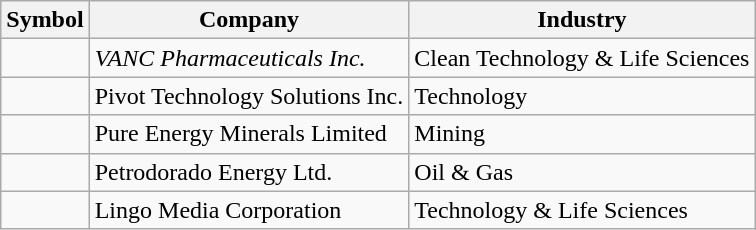<table class="wikitable">
<tr>
<th>Symbol</th>
<th>Company</th>
<th>Industry</th>
</tr>
<tr>
<td></td>
<td><em>VANC Pharmaceuticals Inc.</em></td>
<td>Clean Technology & Life Sciences</td>
</tr>
<tr>
<td></td>
<td>Pivot Technology Solutions Inc.</td>
<td>Technology</td>
</tr>
<tr>
<td></td>
<td>Pure Energy Minerals Limited</td>
<td>Mining</td>
</tr>
<tr>
<td></td>
<td>Petrodorado Energy Ltd.</td>
<td>Oil & Gas</td>
</tr>
<tr>
<td></td>
<td>Lingo Media Corporation</td>
<td>Technology & Life Sciences</td>
</tr>
</table>
